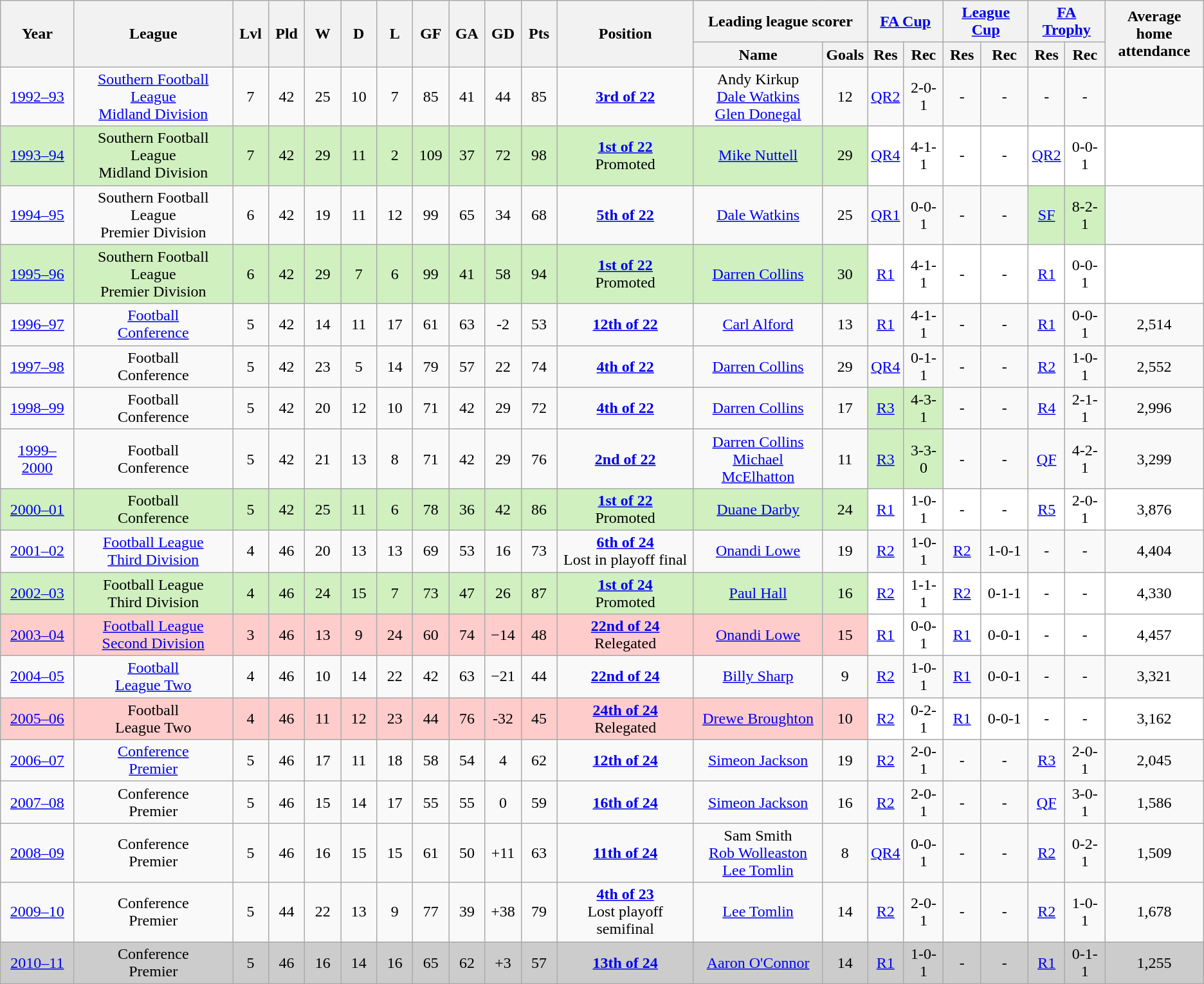<table class="wikitable">
<tr>
<th rowspan=2>Year</th>
<th rowspan=2>League</th>
<th rowspan=2 width=30>Lvl</th>
<th rowspan=2 width=30>Pld</th>
<th rowspan=2 width=30>W</th>
<th rowspan=2 width=30>D</th>
<th rowspan=2 width=30>L</th>
<th rowspan=2 width=30>GF</th>
<th rowspan=2 width=30>GA</th>
<th rowspan=2 width=30>GD</th>
<th rowspan=2 width=30>Pts</th>
<th rowspan=2>Position</th>
<th colspan=2>Leading league scorer</th>
<th colspan=2><a href='#'>FA Cup</a></th>
<th colspan=2><a href='#'>League Cup</a></th>
<th colspan=2><a href='#'>FA Trophy</a></th>
<th rowspan=2>Average home<br>attendance</th>
</tr>
<tr>
<th>Name</th>
<th>Goals</th>
<th>Res</th>
<th>Rec</th>
<th>Res</th>
<th>Rec</th>
<th>Res</th>
<th>Rec</th>
</tr>
<tr align="center">
<td><a href='#'>1992–93</a></td>
<td><a href='#'>Southern Football League<br>Midland Division</a></td>
<td>7</td>
<td>42</td>
<td>25</td>
<td>10</td>
<td>7</td>
<td>85</td>
<td>41</td>
<td>44</td>
<td>85</td>
<td><strong><a href='#'>3rd of 22</a></strong></td>
<td>Andy Kirkup<br><a href='#'>Dale Watkins</a><br><a href='#'>Glen Donegal</a></td>
<td>12</td>
<td><a href='#'>QR2</a></td>
<td>2-0-1</td>
<td>-</td>
<td>-</td>
<td>-</td>
<td>-</td>
<td></td>
</tr>
<tr bgcolor="#D0F0C0" align="center">
<td><a href='#'>1993–94</a></td>
<td>Southern Football League<br>Midland Division</td>
<td>7</td>
<td>42</td>
<td>29</td>
<td>11</td>
<td>2</td>
<td>109</td>
<td>37</td>
<td>72</td>
<td>98</td>
<td><strong><a href='#'>1st of 22</a></strong><br>Promoted</td>
<td><a href='#'>Mike Nuttell</a></td>
<td>29</td>
<td bgcolor=White><a href='#'>QR4</a></td>
<td bgcolor=White>4-1-1</td>
<td bgcolor=White>-</td>
<td bgcolor=White>-</td>
<td bgcolor=White><a href='#'>QR2</a></td>
<td bgcolor=White>0-0-1</td>
<td bgcolor=White></td>
</tr>
<tr align="center">
<td><a href='#'>1994–95</a></td>
<td>Southern Football League<br>Premier Division</td>
<td>6</td>
<td>42</td>
<td>19</td>
<td>11</td>
<td>12</td>
<td>99</td>
<td>65</td>
<td>34</td>
<td>68</td>
<td><strong><a href='#'>5th of 22</a></strong></td>
<td><a href='#'>Dale Watkins</a></td>
<td>25</td>
<td><a href='#'>QR1</a></td>
<td>0-0-1</td>
<td>-</td>
<td>-</td>
<td bgcolor="#D0F0C0"><a href='#'>SF</a></td>
<td bgcolor="#D0F0C0">8-2-1</td>
<td></td>
</tr>
<tr bgcolor="#D0F0C0" align="center">
<td><a href='#'>1995–96</a></td>
<td>Southern Football League<br>Premier Division</td>
<td>6</td>
<td>42</td>
<td>29</td>
<td>7</td>
<td>6</td>
<td>99</td>
<td>41</td>
<td>58</td>
<td>94</td>
<td><strong><a href='#'>1st of 22</a></strong><br>Promoted</td>
<td><a href='#'>Darren Collins</a></td>
<td>30</td>
<td bgcolor=White><a href='#'>R1</a></td>
<td bgcolor=White>4-1-1</td>
<td bgcolor=White>-</td>
<td bgcolor=White>-</td>
<td bgcolor=White><a href='#'>R1</a></td>
<td bgcolor=White>0-0-1</td>
<td bgcolor=White></td>
</tr>
<tr align="center">
<td><a href='#'>1996–97</a></td>
<td><a href='#'>Football<br>Conference</a></td>
<td>5</td>
<td>42</td>
<td>14</td>
<td>11</td>
<td>17</td>
<td>61</td>
<td>63</td>
<td>-2</td>
<td>53</td>
<td><strong><a href='#'>12th of 22</a></strong></td>
<td><a href='#'>Carl Alford</a></td>
<td>13</td>
<td><a href='#'>R1</a></td>
<td>4-1-1</td>
<td>-</td>
<td>-</td>
<td><a href='#'>R1</a></td>
<td>0-0-1</td>
<td>2,514</td>
</tr>
<tr align="center">
<td><a href='#'>1997–98</a></td>
<td>Football<br>Conference</td>
<td>5</td>
<td>42</td>
<td>23</td>
<td>5</td>
<td>14</td>
<td>79</td>
<td>57</td>
<td>22</td>
<td>74</td>
<td><strong><a href='#'>4th of 22</a></strong></td>
<td><a href='#'>Darren Collins</a></td>
<td>29</td>
<td><a href='#'>QR4</a></td>
<td>0-1-1</td>
<td>-</td>
<td>-</td>
<td><a href='#'>R2</a></td>
<td>1-0-1</td>
<td>2,552</td>
</tr>
<tr align="center">
<td><a href='#'>1998–99</a></td>
<td>Football<br>Conference</td>
<td>5</td>
<td>42</td>
<td>20</td>
<td>12</td>
<td>10</td>
<td>71</td>
<td>42</td>
<td>29</td>
<td>72</td>
<td><strong><a href='#'>4th of 22</a></strong></td>
<td><a href='#'>Darren Collins</a></td>
<td>17</td>
<td bgcolor="#D0F0C0"><a href='#'>R3</a></td>
<td bgcolor="#D0F0C0">4-3-1</td>
<td>-</td>
<td>-</td>
<td><a href='#'>R4</a></td>
<td>2-1-1</td>
<td>2,996</td>
</tr>
<tr align="center">
<td><a href='#'>1999–2000</a></td>
<td>Football<br>Conference</td>
<td>5</td>
<td>42</td>
<td>21</td>
<td>13</td>
<td>8</td>
<td>71</td>
<td>42</td>
<td>29</td>
<td>76</td>
<td><strong><a href='#'>2nd of 22</a></strong></td>
<td><a href='#'>Darren Collins</a><br><a href='#'>Michael McElhatton</a></td>
<td>11</td>
<td bgcolor="#D0F0C0"><a href='#'>R3</a></td>
<td bgcolor="#D0F0C0">3-3-0</td>
<td>-</td>
<td>-</td>
<td><a href='#'>QF</a></td>
<td>4-2-1</td>
<td>3,299</td>
</tr>
<tr bgcolor="#D0F0C0" align="center">
<td><a href='#'>2000–01</a></td>
<td>Football<br>Conference</td>
<td>5</td>
<td>42</td>
<td>25</td>
<td>11</td>
<td>6</td>
<td>78</td>
<td>36</td>
<td>42</td>
<td>86</td>
<td><strong><a href='#'>1st of 22</a></strong><br>Promoted</td>
<td><a href='#'>Duane Darby</a></td>
<td>24</td>
<td bgcolor=White><a href='#'>R1</a></td>
<td bgcolor=White>1-0-1</td>
<td bgcolor=White>-</td>
<td bgcolor=White>-</td>
<td bgcolor=White><a href='#'>R5</a></td>
<td bgcolor=White>2-0-1</td>
<td bgcolor=White>3,876</td>
</tr>
<tr align="center">
<td><a href='#'>2001–02</a></td>
<td><a href='#'>Football League<br>Third Division</a></td>
<td>4</td>
<td>46</td>
<td>20</td>
<td>13</td>
<td>13</td>
<td>69</td>
<td>53</td>
<td>16</td>
<td>73</td>
<td><strong><a href='#'>6th of 24</a></strong><br>Lost in playoff final</td>
<td><a href='#'>Onandi Lowe</a></td>
<td>19</td>
<td><a href='#'>R2</a></td>
<td>1-0-1</td>
<td><a href='#'>R2</a></td>
<td>1-0-1</td>
<td>-</td>
<td>-</td>
<td>4,404</td>
</tr>
<tr bgcolor="#D0F0C0" align="center">
<td><a href='#'>2002–03</a></td>
<td>Football League<br>Third Division</td>
<td>4</td>
<td>46</td>
<td>24</td>
<td>15</td>
<td>7</td>
<td>73</td>
<td>47</td>
<td>26</td>
<td>87</td>
<td><strong><a href='#'>1st of 24</a></strong><br>Promoted</td>
<td><a href='#'>Paul Hall</a></td>
<td>16</td>
<td bgcolor=White><a href='#'>R2</a></td>
<td bgcolor=White>1-1-1</td>
<td bgcolor=White><a href='#'>R2</a></td>
<td bgcolor=White>0-1-1</td>
<td bgcolor=White>-</td>
<td bgcolor=White>-</td>
<td bgcolor=White>4,330</td>
</tr>
<tr bgcolor="#FFCCCC" align="center">
<td><a href='#'>2003–04</a></td>
<td><a href='#'>Football League<br>Second Division</a></td>
<td>3</td>
<td>46</td>
<td>13</td>
<td>9</td>
<td>24</td>
<td>60</td>
<td>74</td>
<td>−14</td>
<td>48</td>
<td><strong><a href='#'>22nd of 24</a></strong><br>Relegated</td>
<td><a href='#'>Onandi Lowe</a></td>
<td>15</td>
<td bgcolor=White><a href='#'>R1</a></td>
<td bgcolor=White>0-0-1</td>
<td bgcolor=White><a href='#'>R1</a></td>
<td bgcolor=White>0-0-1</td>
<td bgcolor=White>-</td>
<td bgcolor=White>-</td>
<td bgcolor=White>4,457</td>
</tr>
<tr align="center">
<td><a href='#'>2004–05</a></td>
<td><a href='#'>Football<br>League Two</a></td>
<td>4</td>
<td>46</td>
<td>10</td>
<td>14</td>
<td>22</td>
<td>42</td>
<td>63</td>
<td>−21</td>
<td>44</td>
<td><strong><a href='#'>22nd of 24</a></strong></td>
<td><a href='#'>Billy Sharp</a></td>
<td>9</td>
<td><a href='#'>R2</a></td>
<td>1-0-1</td>
<td><a href='#'>R1</a></td>
<td>0-0-1</td>
<td>-</td>
<td>-</td>
<td>3,321</td>
</tr>
<tr bgcolor="#FFCCCC" align="center">
<td><a href='#'>2005–06</a></td>
<td>Football<br>League Two</td>
<td>4</td>
<td>46</td>
<td>11</td>
<td>12</td>
<td>23</td>
<td>44</td>
<td>76</td>
<td>-32</td>
<td>45</td>
<td><strong><a href='#'>24th of 24</a></strong><br>Relegated</td>
<td><a href='#'>Drewe Broughton</a></td>
<td>10</td>
<td bgcolor=White><a href='#'>R2</a></td>
<td bgcolor=White>0-2-1</td>
<td bgcolor=White><a href='#'>R1</a></td>
<td bgcolor=White>0-0-1</td>
<td bgcolor=White>-</td>
<td bgcolor=White>-</td>
<td bgcolor=White>3,162</td>
</tr>
<tr align="center">
<td><a href='#'>2006–07</a></td>
<td><a href='#'>Conference<br>Premier</a></td>
<td>5</td>
<td>46</td>
<td>17</td>
<td>11</td>
<td>18</td>
<td>58</td>
<td>54</td>
<td>4</td>
<td>62</td>
<td><strong><a href='#'>12th of 24</a></strong></td>
<td><a href='#'>Simeon Jackson</a></td>
<td>19</td>
<td><a href='#'>R2</a></td>
<td>2-0-1</td>
<td>-</td>
<td>-</td>
<td><a href='#'>R3</a></td>
<td>2-0-1</td>
<td>2,045</td>
</tr>
<tr align="center">
<td><a href='#'>2007–08</a></td>
<td>Conference<br>Premier</td>
<td>5</td>
<td>46</td>
<td>15</td>
<td>14</td>
<td>17</td>
<td>55</td>
<td>55</td>
<td>0</td>
<td>59</td>
<td><strong><a href='#'>16th of 24</a></strong></td>
<td><a href='#'>Simeon Jackson</a></td>
<td>16</td>
<td><a href='#'>R2</a></td>
<td>2-0-1</td>
<td>-</td>
<td>-</td>
<td><a href='#'>QF</a></td>
<td>3-0-1</td>
<td>1,586</td>
</tr>
<tr align="center">
<td><a href='#'>2008–09</a></td>
<td>Conference<br>Premier</td>
<td>5</td>
<td>46</td>
<td>16</td>
<td>15</td>
<td>15</td>
<td>61</td>
<td>50</td>
<td>+11</td>
<td>63</td>
<td><strong><a href='#'>11th of 24</a></strong></td>
<td>Sam Smith<br><a href='#'>Rob Wolleaston</a><br><a href='#'>Lee Tomlin</a></td>
<td>8</td>
<td><a href='#'>QR4</a></td>
<td>0-0-1</td>
<td>-</td>
<td>-</td>
<td><a href='#'>R2</a></td>
<td>0-2-1</td>
<td>1,509</td>
</tr>
<tr align="center">
<td><a href='#'>2009–10</a></td>
<td>Conference<br>Premier</td>
<td>5</td>
<td>44</td>
<td>22</td>
<td>13</td>
<td>9</td>
<td>77</td>
<td>39</td>
<td>+38</td>
<td>79</td>
<td><strong><a href='#'>4th of 23</a></strong><br>Lost playoff semifinal</td>
<td><a href='#'>Lee Tomlin</a></td>
<td>14</td>
<td><a href='#'>R2</a></td>
<td>2-0-1</td>
<td>-</td>
<td>-</td>
<td><a href='#'>R2</a></td>
<td>1-0-1</td>
<td>1,678</td>
</tr>
<tr bgcolor="CCCCCC" align="center">
<td><a href='#'>2010–11</a></td>
<td>Conference<br>Premier</td>
<td>5</td>
<td>46</td>
<td>16</td>
<td>14</td>
<td>16</td>
<td>65</td>
<td>62</td>
<td>+3</td>
<td>57</td>
<td><strong><a href='#'>13th of 24</a></strong></td>
<td><a href='#'>Aaron O'Connor</a></td>
<td>14</td>
<td><a href='#'>R1</a></td>
<td>1-0-1</td>
<td>-</td>
<td>-</td>
<td><a href='#'>R1</a></td>
<td>0-1-1</td>
<td>1,255</td>
</tr>
</table>
